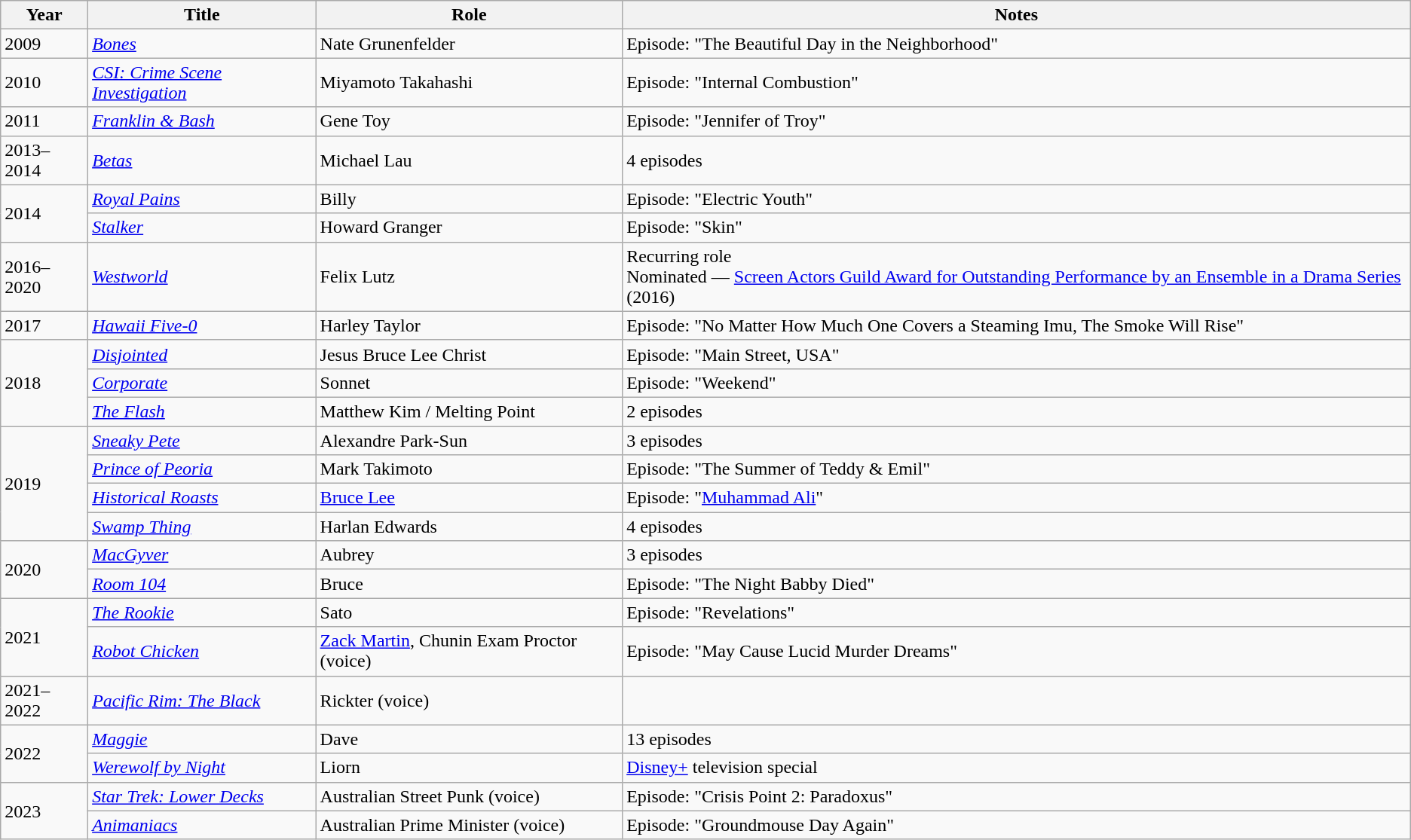<table class="wikitable sortable">
<tr>
<th>Year</th>
<th>Title</th>
<th>Role</th>
<th class="unsortable">Notes</th>
</tr>
<tr>
<td>2009</td>
<td><em><a href='#'>Bones</a></em></td>
<td>Nate Grunenfelder</td>
<td>Episode: "The Beautiful Day in the Neighborhood"</td>
</tr>
<tr>
<td>2010</td>
<td><em><a href='#'>CSI: Crime Scene Investigation</a></em></td>
<td>Miyamoto Takahashi</td>
<td>Episode: "Internal Combustion"</td>
</tr>
<tr>
<td>2011</td>
<td><em><a href='#'>Franklin & Bash</a></em></td>
<td>Gene Toy</td>
<td>Episode: "Jennifer of Troy"</td>
</tr>
<tr>
<td>2013–2014</td>
<td><em><a href='#'>Betas</a></em></td>
<td>Michael Lau</td>
<td>4 episodes</td>
</tr>
<tr>
<td rowspan="2">2014</td>
<td><em><a href='#'>Royal Pains</a></em></td>
<td>Billy</td>
<td>Episode: "Electric Youth"</td>
</tr>
<tr>
<td><em><a href='#'>Stalker</a></em></td>
<td>Howard Granger</td>
<td>Episode: "Skin"</td>
</tr>
<tr>
<td>2016–2020</td>
<td><em><a href='#'>Westworld</a></em></td>
<td>Felix Lutz</td>
<td>Recurring role<br>Nominated — <a href='#'>Screen Actors Guild Award for Outstanding Performance by an Ensemble in a Drama Series</a> (2016)</td>
</tr>
<tr>
<td>2017</td>
<td><em><a href='#'>Hawaii Five-0</a></em></td>
<td>Harley Taylor</td>
<td>Episode: "No Matter How Much One Covers a Steaming Imu, The Smoke Will Rise"</td>
</tr>
<tr>
<td rowspan="3">2018</td>
<td><em><a href='#'>Disjointed</a></em></td>
<td>Jesus Bruce Lee Christ</td>
<td>Episode: "Main Street, USA"</td>
</tr>
<tr>
<td><em><a href='#'>Corporate</a></em></td>
<td>Sonnet</td>
<td>Episode: "Weekend"</td>
</tr>
<tr>
<td><em><a href='#'>The Flash</a></em></td>
<td>Matthew Kim / Melting Point</td>
<td>2 episodes</td>
</tr>
<tr>
<td rowspan="4">2019</td>
<td><em><a href='#'>Sneaky Pete</a></em></td>
<td>Alexandre Park-Sun</td>
<td>3 episodes</td>
</tr>
<tr>
<td><em><a href='#'>Prince of Peoria</a></em></td>
<td>Mark Takimoto</td>
<td>Episode: "The Summer of Teddy & Emil"</td>
</tr>
<tr>
<td><em><a href='#'>Historical Roasts</a></em></td>
<td><a href='#'>Bruce Lee</a></td>
<td>Episode: "<a href='#'>Muhammad Ali</a>"</td>
</tr>
<tr>
<td><em><a href='#'>Swamp Thing</a></em></td>
<td>Harlan Edwards</td>
<td>4 episodes</td>
</tr>
<tr>
<td rowspan="2">2020</td>
<td><em><a href='#'>MacGyver</a></em></td>
<td>Aubrey</td>
<td>3 episodes</td>
</tr>
<tr>
<td><em><a href='#'>Room 104</a></em></td>
<td>Bruce</td>
<td>Episode: "The Night Babby Died"</td>
</tr>
<tr>
<td rowspan="2">2021</td>
<td><em><a href='#'>The Rookie</a></em></td>
<td>Sato</td>
<td>Episode: "Revelations"</td>
</tr>
<tr>
<td><em><a href='#'>Robot Chicken</a></em></td>
<td><a href='#'>Zack Martin</a>, Chunin Exam Proctor (voice)</td>
<td>Episode: "May Cause Lucid Murder Dreams"</td>
</tr>
<tr>
<td>2021–2022</td>
<td><em><a href='#'>Pacific Rim: The Black</a></em></td>
<td>Rickter (voice)</td>
<td></td>
</tr>
<tr>
<td rowspan="2">2022</td>
<td><em><a href='#'>Maggie</a></em></td>
<td>Dave</td>
<td>13 episodes</td>
</tr>
<tr>
<td><em><a href='#'>Werewolf by Night</a></em></td>
<td>Liorn</td>
<td><a href='#'>Disney+</a> television special</td>
</tr>
<tr>
<td rowspan="2">2023</td>
<td><em><a href='#'>Star Trek: Lower Decks</a></em></td>
<td>Australian Street Punk (voice)</td>
<td>Episode: "Crisis Point 2: Paradoxus"</td>
</tr>
<tr>
<td><em><a href='#'>Animaniacs</a></em></td>
<td>Australian Prime Minister (voice)</td>
<td>Episode: "Groundmouse Day Again"</td>
</tr>
</table>
